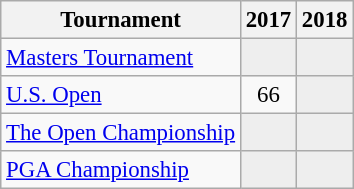<table class="wikitable" style="font-size:95%;text-align:center;">
<tr>
<th>Tournament</th>
<th>2017</th>
<th>2018</th>
</tr>
<tr>
<td align=left><a href='#'>Masters Tournament</a></td>
<td style="background:#eeeeee;"></td>
<td style="background:#eeeeee;"></td>
</tr>
<tr>
<td align=left><a href='#'>U.S. Open</a></td>
<td>66</td>
<td style="background:#eeeeee;"></td>
</tr>
<tr>
<td align=left><a href='#'>The Open Championship</a></td>
<td style="background:#eeeeee;"></td>
<td style="background:#eeeeee;"></td>
</tr>
<tr>
<td align=left><a href='#'>PGA Championship</a></td>
<td style="background:#eeeeee;"></td>
<td style="background:#eeeeee;"></td>
</tr>
</table>
